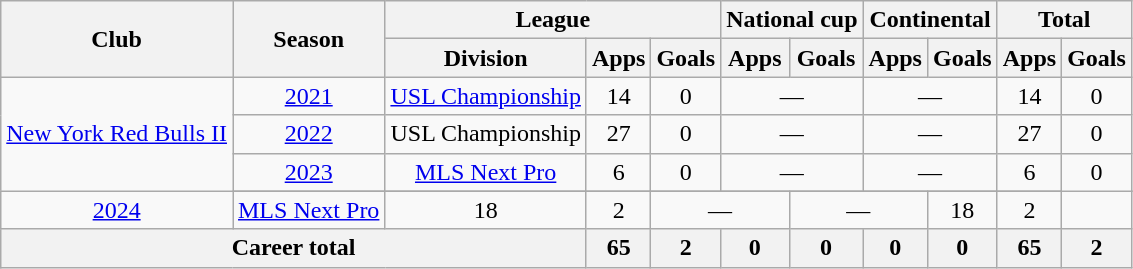<table class=wikitable style=text-align:center>
<tr>
<th rowspan=2>Club</th>
<th rowspan=2>Season</th>
<th colspan=3>League</th>
<th colspan=2>National cup</th>
<th colspan=2>Continental</th>
<th colspan=2>Total</th>
</tr>
<tr>
<th>Division</th>
<th>Apps</th>
<th>Goals</th>
<th>Apps</th>
<th>Goals</th>
<th>Apps</th>
<th>Goals</th>
<th>Apps</th>
<th>Goals</th>
</tr>
<tr>
<td rowspan=4><a href='#'>New York Red Bulls II</a></td>
<td><a href='#'>2021</a></td>
<td><a href='#'>USL Championship</a></td>
<td>14</td>
<td>0</td>
<td colspan=2>—</td>
<td colspan=2>—</td>
<td>14</td>
<td>0</td>
</tr>
<tr>
<td><a href='#'>2022</a></td>
<td>USL Championship</td>
<td>27</td>
<td>0</td>
<td colspan=2>—</td>
<td colspan=2>—</td>
<td>27</td>
<td>0</td>
</tr>
<tr>
<td><a href='#'>2023</a></td>
<td><a href='#'>MLS Next Pro</a></td>
<td>6</td>
<td>0</td>
<td colspan=2>—</td>
<td colspan=2>—</td>
<td>6</td>
<td>0</td>
</tr>
<tr>
</tr>
<tr>
<td><a href='#'>2024</a></td>
<td><a href='#'>MLS Next Pro</a></td>
<td>18</td>
<td>2</td>
<td colspan=2>—</td>
<td colspan=2>—</td>
<td>18</td>
<td>2</td>
</tr>
<tr>
<th colspan=3>Career total</th>
<th>65</th>
<th>2</th>
<th>0</th>
<th>0</th>
<th>0</th>
<th>0</th>
<th>65</th>
<th>2</th>
</tr>
</table>
